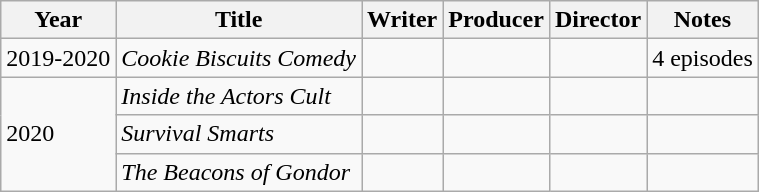<table class="wikitable">
<tr>
<th>Year</th>
<th>Title</th>
<th>Writer</th>
<th>Producer</th>
<th>Director</th>
<th>Notes</th>
</tr>
<tr>
<td>2019-2020</td>
<td><em>Cookie Biscuits Comedy</em></td>
<td></td>
<td></td>
<td></td>
<td>4 episodes</td>
</tr>
<tr>
<td rowspan="3">2020</td>
<td><em>Inside the Actors Cult</em></td>
<td></td>
<td></td>
<td></td>
<td></td>
</tr>
<tr>
<td><em>Survival Smarts</em></td>
<td></td>
<td></td>
<td></td>
<td></td>
</tr>
<tr>
<td><em>The Beacons of Gondor</em></td>
<td></td>
<td></td>
<td></td>
<td></td>
</tr>
</table>
